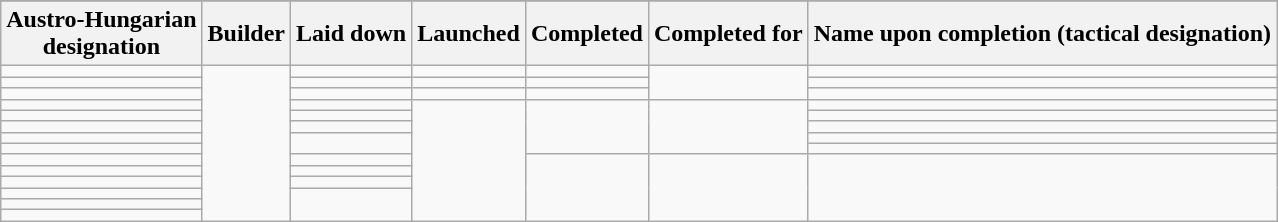<table class="wikitable">
<tr>
</tr>
<tr>
<th scope="col">Austro-Hungarian<br>designation</th>
<th scope="col">Builder</th>
<th scope="col">Laid down</th>
<th scope="col">Launched</th>
<th scope="col">Completed</th>
<th scope="col">Completed for</th>
<th scope="col">Name upon completion (tactical designation)</th>
</tr>
<tr>
<td rowspan=1></td>
<td rowspan=14></td>
<td></td>
<td></td>
<td></td>
<td rowspan=3></td>
<td></td>
</tr>
<tr>
<td rowspan=1></td>
<td></td>
<td></td>
<td></td>
<td></td>
</tr>
<tr>
<td rowspan=1></td>
<td></td>
<td></td>
<td></td>
<td></td>
</tr>
<tr>
<td rowspan=1></td>
<td></td>
<td rowspan=11></td>
<td rowspan=5></td>
<td rowspan=5></td>
<td></td>
</tr>
<tr>
<td rowspan=1></td>
<td></td>
<td></td>
</tr>
<tr>
<td rowspan=1></td>
<td></td>
<td></td>
</tr>
<tr>
<td rowspan=1></td>
<td rowspan=2></td>
<td></td>
</tr>
<tr>
<td rowspan=1></td>
<td></td>
</tr>
<tr>
<td rowspan=1></td>
<td></td>
<td rowspan=6></td>
<td rowspan=6></td>
<td rowspan=6></td>
</tr>
<tr>
<td rowspan=1></td>
<td></td>
</tr>
<tr>
<td rowspan=1></td>
<td></td>
</tr>
<tr>
<td rowspan=1></td>
<td rowspan=3></td>
</tr>
<tr>
<td rowspan=1></td>
</tr>
<tr>
<td rowspan=1></td>
</tr>
</table>
